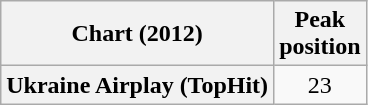<table class="wikitable plainrowheaders" style="text-align:center">
<tr>
<th scope="col">Chart (2012)</th>
<th scope="col">Peak<br>position</th>
</tr>
<tr>
<th scope="row">Ukraine Airplay (TopHit)</th>
<td>23</td>
</tr>
</table>
